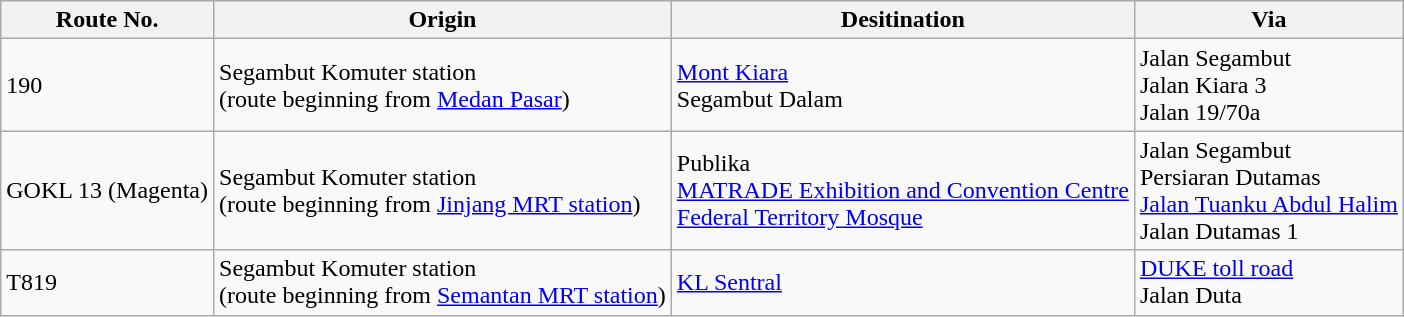<table class="wikitable">
<tr>
<th>Route No.</th>
<th>Origin</th>
<th>Desitination</th>
<th>Via</th>
</tr>
<tr>
<td>190</td>
<td> Segambut Komuter station <br>(route beginning from <a href='#'>Medan Pasar</a>)</td>
<td><a href='#'>Mont Kiara</a><br>Segambut Dalam</td>
<td>Jalan Segambut<br>Jalan Kiara 3<br>Jalan 19/70a</td>
</tr>
<tr>
<td>GOKL 13 (Magenta)</td>
<td> Segambut Komuter station<br>(route beginning from  <a href='#'>Jinjang MRT station</a>)</td>
<td>Publika<br><a href='#'>MATRADE Exhibition and Convention Centre</a><br>
<a href='#'>Federal Territory Mosque</a></td>
<td>Jalan Segambut<br>Persiaran Dutamas<br>
<a href='#'>Jalan Tuanku Abdul Halim</a><br>
Jalan Dutamas 1</td>
</tr>
<tr>
<td>T819</td>
<td> Segambut Komuter station<br>(route beginning from  <a href='#'>Semantan MRT station</a>)</td>
<td><a href='#'>KL Sentral</a></td>
<td><a href='#'>DUKE toll road</a><br>Jalan Duta</td>
</tr>
</table>
